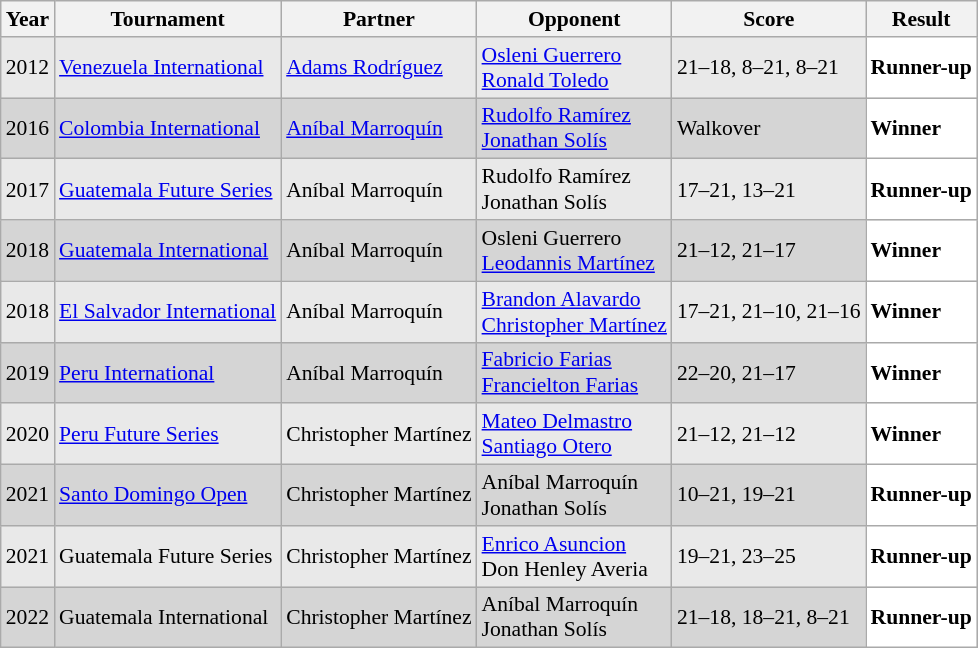<table class="sortable wikitable" style="font-size: 90%;">
<tr>
<th>Year</th>
<th>Tournament</th>
<th>Partner</th>
<th>Opponent</th>
<th>Score</th>
<th>Result</th>
</tr>
<tr style="background:#E9E9E9">
<td align="center">2012</td>
<td align="left"><a href='#'>Venezuela International</a></td>
<td align="left"> <a href='#'>Adams Rodríguez</a></td>
<td align="left"> <a href='#'>Osleni Guerrero</a><br> <a href='#'>Ronald Toledo</a></td>
<td align="left">21–18, 8–21, 8–21</td>
<td style="text-align:left; background:white"> <strong>Runner-up</strong></td>
</tr>
<tr style="background:#D5D5D5">
<td align="center">2016</td>
<td align="left"><a href='#'>Colombia International</a></td>
<td align="left"> <a href='#'>Aníbal Marroquín</a></td>
<td align="left"> <a href='#'>Rudolfo Ramírez</a><br> <a href='#'>Jonathan Solís</a></td>
<td align="left">Walkover</td>
<td style="text-align:left; background:white"> <strong>Winner</strong></td>
</tr>
<tr style="background:#E9E9E9">
<td align="center">2017</td>
<td align="left"><a href='#'>Guatemala Future Series</a></td>
<td align="left"> Aníbal Marroquín</td>
<td align="left"> Rudolfo Ramírez<br> Jonathan Solís</td>
<td align="left">17–21, 13–21</td>
<td style="text-align:left; background:white"> <strong>Runner-up</strong></td>
</tr>
<tr style="background:#D5D5D5">
<td align="center">2018</td>
<td align="left"><a href='#'>Guatemala International</a></td>
<td align="left"> Aníbal Marroquín</td>
<td align="left"> Osleni Guerrero<br> <a href='#'>Leodannis Martínez</a></td>
<td align="left">21–12, 21–17</td>
<td style="text-align:left; background:white"> <strong>Winner</strong></td>
</tr>
<tr style="background:#E9E9E9">
<td align="center">2018</td>
<td align="left"><a href='#'>El Salvador International</a></td>
<td align="left"> Aníbal Marroquín</td>
<td align="left"> <a href='#'>Brandon Alavardo</a><br> <a href='#'>Christopher Martínez</a></td>
<td align="left">17–21, 21–10, 21–16</td>
<td style="text-align:left; background:white"> <strong>Winner</strong></td>
</tr>
<tr style="background:#D5D5D5">
<td align="center">2019</td>
<td align="left"><a href='#'>Peru International</a></td>
<td align="left"> Aníbal Marroquín</td>
<td align="left"> <a href='#'>Fabricio Farias</a><br> <a href='#'>Francielton Farias</a></td>
<td align="left">22–20, 21–17</td>
<td style="text-align:left; background:white"> <strong>Winner</strong></td>
</tr>
<tr style="background:#E9E9E9">
<td align="center">2020</td>
<td align="left"><a href='#'>Peru Future Series</a></td>
<td align="left"> Christopher Martínez</td>
<td align="left"> <a href='#'>Mateo Delmastro</a><br> <a href='#'>Santiago Otero</a></td>
<td align="left">21–12, 21–12</td>
<td style="text-align:left; background:white"> <strong>Winner</strong></td>
</tr>
<tr bgcolor="#D5D5D5">
<td align="center">2021</td>
<td align="left"><a href='#'>Santo Domingo Open</a></td>
<td align="left"> Christopher Martínez</td>
<td align="left"> Aníbal Marroquín<br> Jonathan Solís</td>
<td align="left">10–21, 19–21</td>
<td style="text-align:left; background:white"> <strong>Runner-up</strong></td>
</tr>
<tr style="background:#E9E9E9">
<td align="center">2021</td>
<td align="left">Guatemala Future Series</td>
<td align="left"> Christopher Martínez</td>
<td align="left"> <a href='#'>Enrico Asuncion</a><br> Don Henley Averia</td>
<td align="left">19–21, 23–25</td>
<td style="text-align:left; background:white"> <strong>Runner-up</strong></td>
</tr>
<tr style="background:#D5D5D5">
<td align="center">2022</td>
<td align="left">Guatemala International</td>
<td align="left"> Christopher Martínez</td>
<td align="left"> Aníbal Marroquín<br> Jonathan Solís</td>
<td align="left">21–18, 18–21, 8–21</td>
<td style="text-align:left; background:white"> <strong>Runner-up</strong></td>
</tr>
</table>
